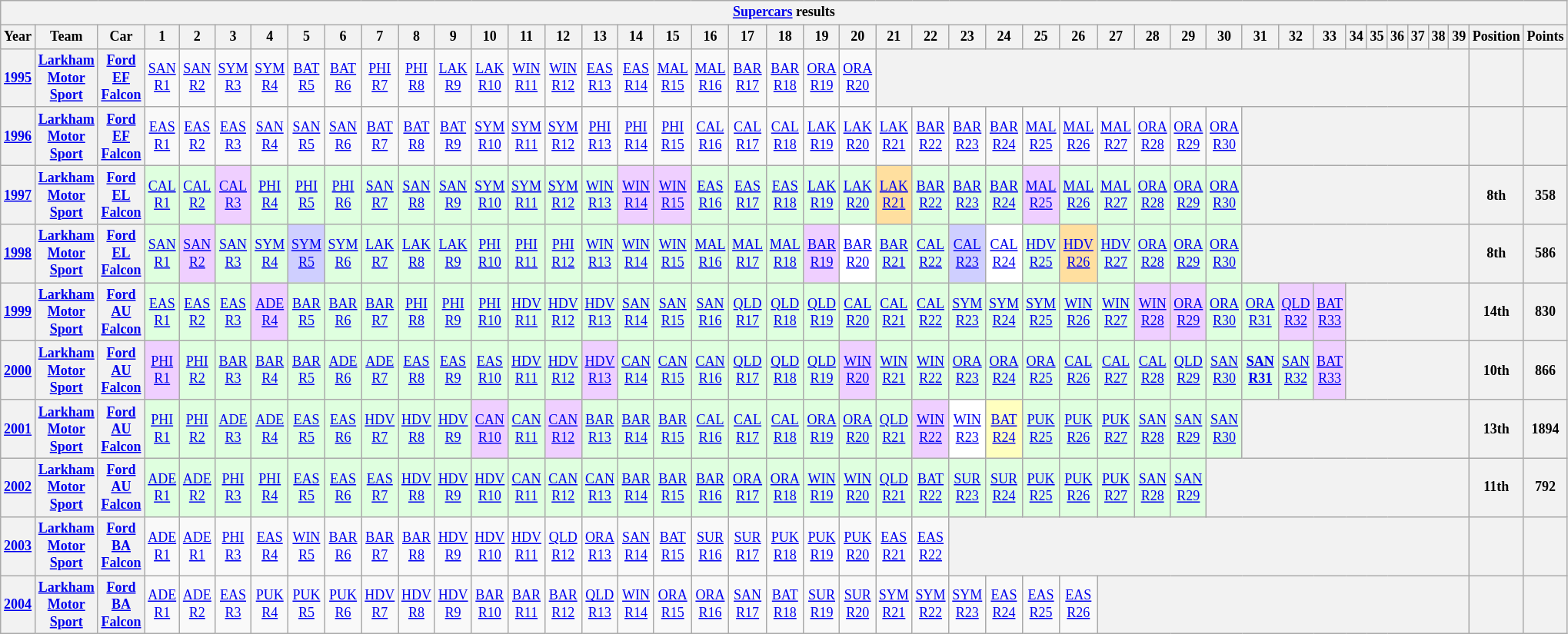<table class="wikitable" style="text-align:center; font-size:75%">
<tr>
<th colspan=45><a href='#'>Supercars</a> results</th>
</tr>
<tr>
<th>Year</th>
<th>Team</th>
<th>Car</th>
<th>1</th>
<th>2</th>
<th>3</th>
<th>4</th>
<th>5</th>
<th>6</th>
<th>7</th>
<th>8</th>
<th>9</th>
<th>10</th>
<th>11</th>
<th>12</th>
<th>13</th>
<th>14</th>
<th>15</th>
<th>16</th>
<th>17</th>
<th>18</th>
<th>19</th>
<th>20</th>
<th>21</th>
<th>22</th>
<th>23</th>
<th>24</th>
<th>25</th>
<th>26</th>
<th>27</th>
<th>28</th>
<th>29</th>
<th>30</th>
<th>31</th>
<th>32</th>
<th>33</th>
<th>34</th>
<th>35</th>
<th>36</th>
<th>37</th>
<th>38</th>
<th>39</th>
<th>Position</th>
<th>Points</th>
</tr>
<tr>
<th><a href='#'>1995</a></th>
<th><a href='#'>Larkham Motor Sport</a></th>
<th><a href='#'>Ford EF Falcon</a></th>
<td style="background:#;"><a href='#'>SAN<br>R1</a><br></td>
<td style="background:#;"><a href='#'>SAN<br>R2</a><br></td>
<td style="background:#;"><a href='#'>SYM<br>R3</a><br></td>
<td style="background:#;"><a href='#'>SYM<br>R4</a><br></td>
<td style="background:#;"><a href='#'>BAT<br>R5</a><br></td>
<td style="background:#;"><a href='#'>BAT<br>R6</a><br></td>
<td style="background:#;"><a href='#'>PHI<br>R7</a><br></td>
<td style="background:#;"><a href='#'>PHI<br>R8</a><br></td>
<td style="background:#;"><a href='#'>LAK<br>R9</a><br></td>
<td style="background:#;"><a href='#'>LAK<br>R10</a><br></td>
<td style="background:#;"><a href='#'>WIN<br>R11</a><br></td>
<td style="background:#;"><a href='#'>WIN<br>R12</a><br></td>
<td style="background:#;"><a href='#'>EAS<br>R13</a><br></td>
<td style="background:#;"><a href='#'>EAS<br>R14</a><br></td>
<td style="background:#;"><a href='#'>MAL<br>R15</a><br></td>
<td style="background:#;"><a href='#'>MAL<br>R16</a><br></td>
<td style="background:#;"><a href='#'>BAR<br>R17</a><br></td>
<td style="background:#;"><a href='#'>BAR<br>R18</a><br></td>
<td style="background:#;"><a href='#'>ORA<br>R19</a><br></td>
<td style="background:#;"><a href='#'>ORA<br>R20</a><br></td>
<th colspan=19></th>
<th></th>
<th></th>
</tr>
<tr>
<th><a href='#'>1996</a></th>
<th><a href='#'>Larkham Motor Sport</a></th>
<th><a href='#'>Ford EF Falcon</a></th>
<td style="background:#;"><a href='#'>EAS<br>R1</a><br></td>
<td style="background:#;"><a href='#'>EAS<br>R2</a><br></td>
<td style="background:#;"><a href='#'>EAS<br>R3</a><br></td>
<td style="background:#;"><a href='#'>SAN<br>R4</a><br></td>
<td style="background:#;"><a href='#'>SAN<br>R5</a><br></td>
<td style="background:#;"><a href='#'>SAN<br>R6</a><br></td>
<td style="background:#;"><a href='#'>BAT<br>R7</a><br></td>
<td style="background:#;"><a href='#'>BAT<br>R8</a><br></td>
<td style="background:#;"><a href='#'>BAT<br>R9</a><br></td>
<td style="background:#;"><a href='#'>SYM<br>R10</a><br></td>
<td style="background:#;"><a href='#'>SYM<br>R11</a><br></td>
<td style="background:#;"><a href='#'>SYM<br>R12</a><br></td>
<td style="background:#;"><a href='#'>PHI<br>R13</a><br></td>
<td style="background:#;"><a href='#'>PHI<br>R14</a><br></td>
<td style="background:#;"><a href='#'>PHI<br>R15</a><br></td>
<td style="background:#;"><a href='#'>CAL<br>R16</a><br></td>
<td style="background:#;"><a href='#'>CAL<br>R17</a><br></td>
<td style="background:#;"><a href='#'>CAL<br>R18</a><br></td>
<td style="background:#;"><a href='#'>LAK<br>R19</a><br></td>
<td style="background:#;"><a href='#'>LAK<br>R20</a><br></td>
<td style="background:#;"><a href='#'>LAK<br>R21</a><br></td>
<td style="background:#;"><a href='#'>BAR<br>R22</a><br></td>
<td style="background:#;"><a href='#'>BAR<br>R23</a><br></td>
<td style="background:#;"><a href='#'>BAR<br>R24</a><br></td>
<td style="background:#;"><a href='#'>MAL<br>R25</a><br></td>
<td style="background:#;"><a href='#'>MAL<br>R26</a><br></td>
<td style="background:#;"><a href='#'>MAL<br>R27</a><br></td>
<td style="background:#;"><a href='#'>ORA<br>R28</a><br></td>
<td style="background:#;"><a href='#'>ORA<br>R29</a><br></td>
<td style="background:#;"><a href='#'>ORA<br>R30</a><br></td>
<th colspan=9></th>
<th></th>
<th></th>
</tr>
<tr>
<th><a href='#'>1997</a></th>
<th><a href='#'>Larkham Motor Sport</a></th>
<th><a href='#'>Ford EL Falcon</a></th>
<td style="background:#dfffdf;"><a href='#'>CAL<br>R1</a><br></td>
<td style="background:#dfffdf;"><a href='#'>CAL<br>R2</a><br></td>
<td style="background:#efcfff;"><a href='#'>CAL<br>R3</a><br></td>
<td style="background:#dfffdf;"><a href='#'>PHI<br>R4</a><br></td>
<td style="background:#dfffdf;"><a href='#'>PHI<br>R5</a><br></td>
<td style="background:#dfffdf;"><a href='#'>PHI<br>R6</a><br></td>
<td style="background:#dfffdf;"><a href='#'>SAN<br>R7</a><br></td>
<td style="background:#dfffdf;"><a href='#'>SAN<br>R8</a><br></td>
<td style="background:#dfffdf;"><a href='#'>SAN<br>R9</a><br></td>
<td style="background:#dfffdf;"><a href='#'>SYM<br>R10</a><br></td>
<td style="background:#dfffdf;"><a href='#'>SYM<br>R11</a><br></td>
<td style="background:#dfffdf;"><a href='#'>SYM<br>R12</a><br></td>
<td style="background:#dfffdf;"><a href='#'>WIN<br>R13</a><br></td>
<td style="background:#efcfff;"><a href='#'>WIN<br>R14</a><br></td>
<td style="background:#efcfff;"><a href='#'>WIN<br>R15</a><br></td>
<td style="background:#dfffdf;"><a href='#'>EAS<br>R16</a><br></td>
<td style="background:#dfffdf;"><a href='#'>EAS<br>R17</a><br></td>
<td style="background:#dfffdf;"><a href='#'>EAS<br>R18</a><br></td>
<td style="background:#dfffdf;"><a href='#'>LAK<br>R19</a><br></td>
<td style="background:#dfffdf;"><a href='#'>LAK<br>R20</a><br></td>
<td style="background:#ffdf9f;"><a href='#'>LAK<br>R21</a><br></td>
<td style="background:#dfffdf;"><a href='#'>BAR<br>R22</a><br></td>
<td style="background:#dfffdf;"><a href='#'>BAR<br>R23</a><br></td>
<td style="background:#dfffdf;"><a href='#'>BAR<br>R24</a><br></td>
<td style="background:#efcfff;"><a href='#'>MAL<br>R25</a><br></td>
<td style="background:#dfffdf;"><a href='#'>MAL<br>R26</a><br></td>
<td style="background:#dfffdf;"><a href='#'>MAL<br>R27</a><br></td>
<td style="background:#dfffdf;"><a href='#'>ORA<br>R28</a><br></td>
<td style="background:#dfffdf;"><a href='#'>ORA<br>R29</a><br></td>
<td style="background:#dfffdf;"><a href='#'>ORA<br>R30</a><br></td>
<th colspan=9></th>
<th>8th</th>
<th>358</th>
</tr>
<tr>
<th><a href='#'>1998</a></th>
<th><a href='#'>Larkham Motor Sport</a></th>
<th><a href='#'>Ford EL Falcon</a></th>
<td style="background:#dfffdf;"><a href='#'>SAN<br>R1</a><br></td>
<td style="background:#efcfff;"><a href='#'>SAN<br>R2</a><br></td>
<td style="background:#dfffdf;"><a href='#'>SAN<br>R3</a><br></td>
<td style="background:#dfffdf;"><a href='#'>SYM<br>R4</a><br></td>
<td style="background:#cfcfff;"><a href='#'>SYM<br>R5</a><br></td>
<td style="background:#dfffdf;"><a href='#'>SYM<br>R6</a><br></td>
<td style="background:#dfffdf;"><a href='#'>LAK<br>R7</a><br></td>
<td style="background:#dfffdf;"><a href='#'>LAK<br>R8</a><br></td>
<td style="background:#dfffdf;"><a href='#'>LAK<br>R9</a><br></td>
<td style="background:#dfffdf;"><a href='#'>PHI<br>R10</a><br></td>
<td style="background:#dfffdf;"><a href='#'>PHI<br>R11</a><br></td>
<td style="background:#dfffdf;"><a href='#'>PHI<br>R12</a><br></td>
<td style="background:#dfffdf;"><a href='#'>WIN<br>R13</a><br></td>
<td style="background:#dfffdf;"><a href='#'>WIN<br>R14</a><br></td>
<td style="background:#dfffdf;"><a href='#'>WIN<br>R15</a><br></td>
<td style="background:#dfffdf;"><a href='#'>MAL<br>R16</a><br></td>
<td style="background:#dfffdf;"><a href='#'>MAL<br>R17</a><br></td>
<td style="background:#dfffdf;"><a href='#'>MAL<br>R18</a><br></td>
<td style="background:#efcfff;"><a href='#'>BAR<br>R19</a><br></td>
<td style="background:#ffffff;"><a href='#'>BAR<br>R20</a><br></td>
<td style="background:#dfffdf;"><a href='#'>BAR<br>R21</a><br></td>
<td style="background:#dfffdf;"><a href='#'>CAL<br>R22</a><br></td>
<td style="background:#cfcfff;"><a href='#'>CAL<br>R23</a><br></td>
<td style="background:#ffffff;"><a href='#'>CAL<br>R24</a><br></td>
<td style="background:#dfffdf;"><a href='#'>HDV<br>R25</a><br></td>
<td style="background:#ffdf9f;"><a href='#'>HDV<br>R26</a><br></td>
<td style="background:#dfffdf;"><a href='#'>HDV<br>R27</a><br></td>
<td style="background:#dfffdf;"><a href='#'>ORA<br>R28</a><br></td>
<td style="background:#dfffdf;"><a href='#'>ORA<br>R29</a><br></td>
<td style="background:#dfffdf;"><a href='#'>ORA<br>R30</a><br></td>
<th colspan=9></th>
<th>8th</th>
<th>586</th>
</tr>
<tr>
<th><a href='#'>1999</a></th>
<th><a href='#'>Larkham Motor Sport</a></th>
<th><a href='#'>Ford AU Falcon</a></th>
<td style="background:#dfffdf;"><a href='#'>EAS<br>R1</a><br></td>
<td style="background:#dfffdf;"><a href='#'>EAS<br>R2</a><br></td>
<td style="background:#dfffdf;"><a href='#'>EAS<br>R3</a><br></td>
<td style="background:#efcfff;"><a href='#'>ADE<br>R4</a><br></td>
<td style="background:#dfffdf;"><a href='#'>BAR<br>R5</a><br></td>
<td style="background:#dfffdf;"><a href='#'>BAR<br>R6</a><br></td>
<td style="background:#dfffdf;"><a href='#'>BAR<br>R7</a><br></td>
<td style="background:#dfffdf;"><a href='#'>PHI<br>R8</a><br></td>
<td style="background:#dfffdf;"><a href='#'>PHI<br>R9</a><br></td>
<td style="background:#dfffdf;"><a href='#'>PHI<br>R10</a><br></td>
<td style="background:#dfffdf;"><a href='#'>HDV<br>R11</a><br></td>
<td style="background:#dfffdf;"><a href='#'>HDV<br>R12</a><br></td>
<td style="background:#dfffdf;"><a href='#'>HDV<br>R13</a><br></td>
<td style="background:#dfffdf;"><a href='#'>SAN<br>R14</a><br></td>
<td style="background:#dfffdf;"><a href='#'>SAN<br>R15</a><br></td>
<td style="background:#dfffdf;"><a href='#'>SAN<br>R16</a><br></td>
<td style="background:#dfffdf;"><a href='#'>QLD<br>R17</a><br></td>
<td style="background:#dfffdf;"><a href='#'>QLD<br>R18</a><br></td>
<td style="background:#dfffdf;"><a href='#'>QLD<br>R19</a><br></td>
<td style="background:#dfffdf;"><a href='#'>CAL<br>R20</a><br></td>
<td style="background:#dfffdf;"><a href='#'>CAL<br>R21</a><br></td>
<td style="background:#dfffdf;"><a href='#'>CAL<br>R22</a><br></td>
<td style="background:#dfffdf;"><a href='#'>SYM<br>R23</a><br></td>
<td style="background:#dfffdf;"><a href='#'>SYM<br>R24</a><br></td>
<td style="background:#dfffdf;"><a href='#'>SYM<br>R25</a><br></td>
<td style="background:#dfffdf;"><a href='#'>WIN<br>R26</a><br></td>
<td style="background:#dfffdf;"><a href='#'>WIN<br>R27</a><br></td>
<td style="background:#efcfff;"><a href='#'>WIN<br>R28</a><br></td>
<td style="background:#efcfff;"><a href='#'>ORA<br>R29</a><br></td>
<td style="background:#dfffdf;"><a href='#'>ORA<br>R30</a><br></td>
<td style="background:#dfffdf;"><a href='#'>ORA<br>R31</a><br></td>
<td style="background:#efcfff;"><a href='#'>QLD<br>R32</a><br></td>
<td style="background:#efcfff;"><a href='#'>BAT<br>R33</a><br></td>
<th colspan=6></th>
<th>14th</th>
<th>830</th>
</tr>
<tr>
<th><a href='#'>2000</a></th>
<th><a href='#'>Larkham Motor Sport</a></th>
<th><a href='#'>Ford AU Falcon</a></th>
<td style="background:#efcfff;"><a href='#'>PHI<br>R1</a><br></td>
<td style="background:#dfffdf;"><a href='#'>PHI<br>R2</a><br></td>
<td style="background:#dfffdf;"><a href='#'>BAR<br>R3</a><br></td>
<td style="background:#dfffdf;"><a href='#'>BAR<br>R4</a><br></td>
<td style="background:#dfffdf;"><a href='#'>BAR<br>R5</a><br></td>
<td style="background:#dfffdf;"><a href='#'>ADE<br>R6</a><br></td>
<td style="background:#dfffdf;"><a href='#'>ADE<br>R7</a><br></td>
<td style="background:#dfffdf;"><a href='#'>EAS<br>R8</a><br></td>
<td style="background:#dfffdf;"><a href='#'>EAS<br>R9</a><br></td>
<td style="background:#dfffdf;"><a href='#'>EAS<br>R10</a><br></td>
<td style="background:#dfffdf;"><a href='#'>HDV<br>R11</a><br></td>
<td style="background:#dfffdf;"><a href='#'>HDV<br>R12</a><br></td>
<td style="background:#efcfff;"><a href='#'>HDV<br>R13</a><br></td>
<td style="background:#dfffdf;"><a href='#'>CAN<br>R14</a><br></td>
<td style="background:#dfffdf;"><a href='#'>CAN<br>R15</a><br></td>
<td style="background:#dfffdf;"><a href='#'>CAN<br>R16</a><br></td>
<td style="background:#dfffdf;"><a href='#'>QLD<br>R17</a><br></td>
<td style="background:#dfffdf;"><a href='#'>QLD<br>R18</a><br></td>
<td style="background:#dfffdf;"><a href='#'>QLD<br>R19</a><br></td>
<td style="background:#efcfff;"><a href='#'>WIN<br>R20</a><br></td>
<td style="background:#dfffdf;"><a href='#'>WIN<br>R21</a><br></td>
<td style="background:#dfffdf;"><a href='#'>WIN<br>R22</a><br></td>
<td style="background:#dfffdf;"><a href='#'>ORA<br>R23</a><br></td>
<td style="background:#dfffdf;"><a href='#'>ORA<br>R24</a><br></td>
<td style="background:#dfffdf;"><a href='#'>ORA<br>R25</a><br></td>
<td style="background:#dfffdf;"><a href='#'>CAL<br>R26</a><br></td>
<td style="background:#dfffdf;"><a href='#'>CAL<br>R27</a><br></td>
<td style="background:#dfffdf;"><a href='#'>CAL<br>R28</a><br></td>
<td style="background:#dfffdf;"><a href='#'>QLD<br>R29</a><br></td>
<td style="background:#dfffdf;"><a href='#'>SAN<br>R30</a><br></td>
<td style="background:#dfffdf;"><strong><a href='#'>SAN<br>R31</a><br></strong></td>
<td style="background:#dfffdf;"><a href='#'>SAN<br>R32</a><br></td>
<td style="background:#efcfff;"><a href='#'>BAT<br>R33</a><br></td>
<th colspan=6></th>
<th>10th</th>
<th>866</th>
</tr>
<tr>
<th><a href='#'>2001</a></th>
<th><a href='#'>Larkham Motor Sport</a></th>
<th><a href='#'>Ford AU Falcon</a></th>
<td style="background:#dfffdf;"><a href='#'>PHI<br>R1</a><br></td>
<td style="background:#dfffdf;"><a href='#'>PHI<br>R2</a><br></td>
<td style="background:#dfffdf;"><a href='#'>ADE<br>R3</a><br></td>
<td style="background:#dfffdf;"><a href='#'>ADE<br>R4</a><br></td>
<td style="background:#dfffdf;"><a href='#'>EAS<br>R5</a><br></td>
<td style="background:#dfffdf;"><a href='#'>EAS<br>R6</a><br></td>
<td style="background:#dfffdf;"><a href='#'>HDV<br>R7</a><br></td>
<td style="background:#dfffdf;"><a href='#'>HDV<br>R8</a><br></td>
<td style="background:#dfffdf;"><a href='#'>HDV<br>R9</a><br></td>
<td style="background:#efcfff;"><a href='#'>CAN<br>R10</a><br></td>
<td style="background:#dfffdf;"><a href='#'>CAN<br>R11</a><br></td>
<td style="background:#efcfff;"><a href='#'>CAN<br>R12</a><br></td>
<td style="background:#dfffdf;"><a href='#'>BAR<br>R13</a><br></td>
<td style="background:#dfffdf;"><a href='#'>BAR<br>R14</a><br></td>
<td style="background:#dfffdf;"><a href='#'>BAR<br>R15</a><br></td>
<td style="background:#dfffdf;"><a href='#'>CAL<br>R16</a><br></td>
<td style="background:#dfffdf;"><a href='#'>CAL<br>R17</a><br></td>
<td style="background:#dfffdf;"><a href='#'>CAL<br>R18</a><br></td>
<td style="background:#dfffdf;"><a href='#'>ORA<br>R19</a><br></td>
<td style="background:#dfffdf;"><a href='#'>ORA<br>R20</a><br></td>
<td style="background:#dfffdf;"><a href='#'>QLD<br>R21</a><br></td>
<td style="background:#efcfff;"><a href='#'>WIN<br>R22</a><br></td>
<td style="background:#ffffff;"><a href='#'>WIN<br>R23</a><br></td>
<td style="background:#ffffbf;"><a href='#'>BAT<br>R24</a><br></td>
<td style="background:#dfffdf;"><a href='#'>PUK<br>R25</a><br></td>
<td style="background:#dfffdf;"><a href='#'>PUK<br>R26</a><br></td>
<td style="background:#dfffdf;"><a href='#'>PUK<br>R27</a><br></td>
<td style="background:#dfffdf;"><a href='#'>SAN<br>R28</a><br></td>
<td style="background:#dfffdf;"><a href='#'>SAN<br>R29</a><br></td>
<td style="background:#dfffdf;"><a href='#'>SAN<br>R30</a><br></td>
<th colspan=9></th>
<th>13th</th>
<th>1894</th>
</tr>
<tr>
<th><a href='#'>2002</a></th>
<th><a href='#'>Larkham Motor Sport</a></th>
<th><a href='#'>Ford AU Falcon</a></th>
<td style="background:#dfffdf;"><a href='#'>ADE<br>R1</a><br></td>
<td style="background:#dfffdf;"><a href='#'>ADE<br>R2</a><br></td>
<td style="background:#dfffdf;"><a href='#'>PHI<br>R3</a><br></td>
<td style="background:#dfffdf;"><a href='#'>PHI<br>R4</a><br></td>
<td style="background:#dfffdf;"><a href='#'>EAS<br>R5</a><br></td>
<td style="background:#dfffdf;"><a href='#'>EAS<br>R6</a><br></td>
<td style="background:#dfffdf;"><a href='#'>EAS<br>R7</a><br></td>
<td style="background:#dfffdf;"><a href='#'>HDV<br>R8</a><br></td>
<td style="background:#dfffdf;"><a href='#'>HDV<br>R9</a><br></td>
<td style="background:#dfffdf;"><a href='#'>HDV<br>R10</a><br></td>
<td style="background:#dfffdf;"><a href='#'>CAN<br>R11</a><br></td>
<td style="background:#dfffdf;"><a href='#'>CAN<br>R12</a><br></td>
<td style="background:#dfffdf;"><a href='#'>CAN<br>R13</a><br></td>
<td style="background:#dfffdf;"><a href='#'>BAR<br>R14</a><br></td>
<td style="background:#dfffdf;"><a href='#'>BAR<br>R15</a><br></td>
<td style="background:#dfffdf;"><a href='#'>BAR<br>R16</a><br></td>
<td style="background:#dfffdf;"><a href='#'>ORA<br>R17</a><br></td>
<td style="background:#dfffdf;"><a href='#'>ORA<br>R18</a><br></td>
<td style="background:#dfffdf;"><a href='#'>WIN<br>R19</a><br></td>
<td style="background:#dfffdf;"><a href='#'>WIN<br>R20</a><br></td>
<td style="background:#dfffdf;"><a href='#'>QLD<br>R21</a><br></td>
<td style="background:#dfffdf;"><a href='#'>BAT<br>R22</a><br></td>
<td style="background:#dfffdf;"><a href='#'>SUR<br>R23</a><br></td>
<td style="background:#dfffdf;"><a href='#'>SUR<br>R24</a><br></td>
<td style="background:#dfffdf;"><a href='#'>PUK<br>R25</a><br></td>
<td style="background:#dfffdf;"><a href='#'>PUK<br>R26</a><br></td>
<td style="background:#dfffdf;"><a href='#'>PUK<br>R27</a><br></td>
<td style="background:#dfffdf;"><a href='#'>SAN<br>R28</a><br></td>
<td style="background:#dfffdf;"><a href='#'>SAN<br>R29</a><br></td>
<th colspan=10></th>
<th>11th</th>
<th>792</th>
</tr>
<tr>
<th><a href='#'>2003</a></th>
<th><a href='#'>Larkham Motor Sport</a></th>
<th><a href='#'>Ford BA Falcon</a></th>
<td style="background: #"><a href='#'>ADE<br>R1</a><br></td>
<td style="background: #"><a href='#'>ADE<br>R1</a><br></td>
<td style="background: #"><a href='#'>PHI<br>R3</a><br></td>
<td style="background: #"><a href='#'>EAS<br>R4</a><br></td>
<td style="background: #"><a href='#'>WIN<br>R5</a><br></td>
<td style="background: #"><a href='#'>BAR<br>R6</a><br></td>
<td style="background: #"><a href='#'>BAR<br>R7</a><br></td>
<td style="background: #"><a href='#'>BAR<br>R8</a><br></td>
<td style="background: #"><a href='#'>HDV<br>R9</a><br></td>
<td style="background: #"><a href='#'>HDV<br>R10</a><br></td>
<td style="background: #"><a href='#'>HDV<br>R11</a><br></td>
<td style="background: #"><a href='#'>QLD<br>R12</a><br></td>
<td style="background: #"><a href='#'>ORA<br>R13</a><br></td>
<td style="background: #"><a href='#'>SAN<br>R14</a><br></td>
<td style="background: #"><a href='#'>BAT<br>R15</a><br></td>
<td style="background: #"><a href='#'>SUR<br>R16</a><br></td>
<td style="background: #"><a href='#'>SUR<br>R17</a><br></td>
<td style="background: #"><a href='#'>PUK<br>R18</a><br></td>
<td style="background: #"><a href='#'>PUK<br>R19</a><br></td>
<td style="background: #"><a href='#'>PUK<br>R20</a><br></td>
<td style="background: #"><a href='#'>EAS<br>R21</a><br></td>
<td style="background: #"><a href='#'>EAS<br>R22</a><br></td>
<th colspan=17></th>
<th></th>
<th></th>
</tr>
<tr>
<th><a href='#'>2004</a></th>
<th><a href='#'>Larkham Motor Sport</a></th>
<th><a href='#'>Ford BA Falcon</a></th>
<td style="background: #"><a href='#'>ADE<br>R1</a><br></td>
<td style="background: #"><a href='#'>ADE<br>R2</a><br></td>
<td style="background: #"><a href='#'>EAS<br>R3</a><br></td>
<td style="background: #"><a href='#'>PUK<br>R4</a><br></td>
<td style="background: #"><a href='#'>PUK<br>R5</a><br></td>
<td style="background: #"><a href='#'>PUK<br>R6</a><br></td>
<td style="background: #"><a href='#'>HDV<br>R7</a><br></td>
<td style="background: #"><a href='#'>HDV<br>R8</a><br></td>
<td style="background: #"><a href='#'>HDV<br>R9</a><br></td>
<td style="background: #"><a href='#'>BAR<br>R10</a><br></td>
<td style="background: #"><a href='#'>BAR<br>R11</a><br></td>
<td style="background: #"><a href='#'>BAR<br>R12</a><br></td>
<td style="background: #"><a href='#'>QLD<br>R13</a><br></td>
<td style="background: #"><a href='#'>WIN<br>R14</a><br></td>
<td style="background: #"><a href='#'>ORA<br>R15</a><br></td>
<td style="background: #"><a href='#'>ORA<br>R16</a><br></td>
<td style="background: #"><a href='#'>SAN<br>R17</a><br></td>
<td style="background: #"><a href='#'>BAT<br>R18</a><br></td>
<td style="background: #"><a href='#'>SUR<br>R19</a><br></td>
<td style="background: #"><a href='#'>SUR<br>R20</a><br></td>
<td style="background: #"><a href='#'>SYM<br>R21</a><br></td>
<td style="background: #"><a href='#'>SYM<br>R22</a><br></td>
<td style="background: #"><a href='#'>SYM<br>R23</a><br></td>
<td style="background: #"><a href='#'>EAS<br>R24</a><br></td>
<td style="background: #"><a href='#'>EAS<br>R25</a><br></td>
<td style="background: #"><a href='#'>EAS<br>R26</a><br></td>
<th colspan=13></th>
<th></th>
<th></th>
</tr>
</table>
